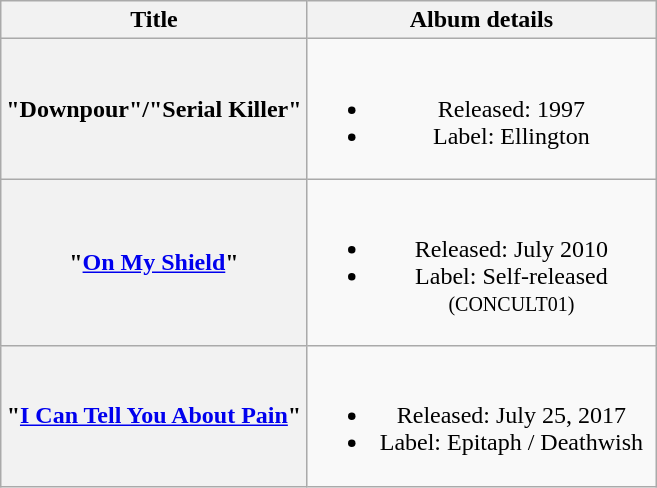<table class="wikitable plainrowheaders" style="text-align:center;">
<tr>
<th>Title</th>
<th width="225">Album details</th>
</tr>
<tr>
<th scope="row">"Downpour"/"Serial Killer"</th>
<td><br><ul><li>Released: 1997</li><li>Label: Ellington</li></ul></td>
</tr>
<tr>
<th scope="row">"<a href='#'>On My Shield</a>"</th>
<td><br><ul><li>Released: July 2010</li><li>Label: Self-released <small>(CONCULT01)</small></li></ul></td>
</tr>
<tr>
<th scope="row">"<a href='#'>I Can Tell You About Pain</a>"</th>
<td><br><ul><li>Released:  July 25, 2017</li><li>Label: Epitaph / Deathwish</li></ul></td>
</tr>
</table>
